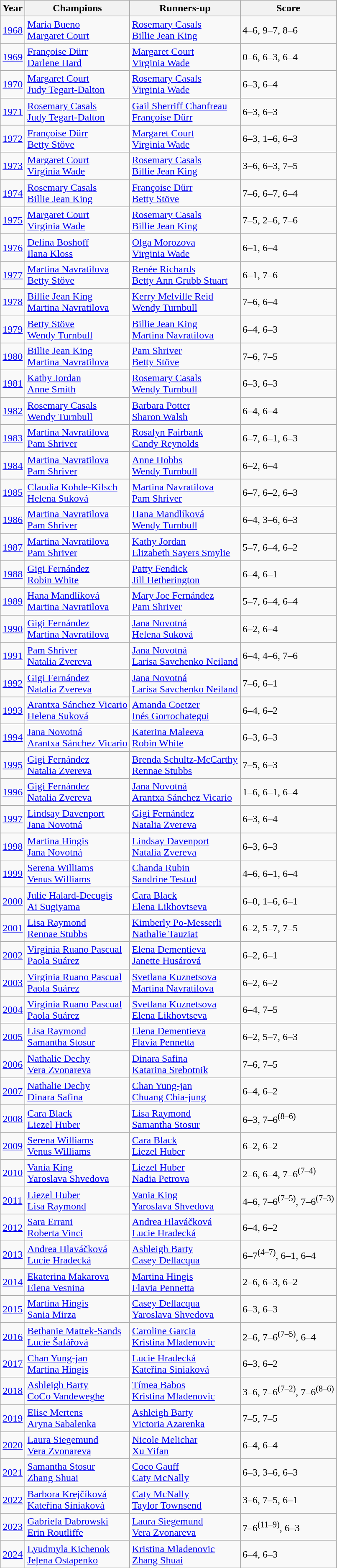<table class="wikitable sortable">
<tr>
<th>Year</th>
<th>Champions</th>
<th>Runners-up</th>
<th class=unsortable>Score</th>
</tr>
<tr>
<td><a href='#'>1968</a></td>
<td> <a href='#'>Maria Bueno</a> <br>  <a href='#'>Margaret Court</a></td>
<td> <a href='#'>Rosemary Casals</a> <br>  <a href='#'>Billie Jean King</a></td>
<td>4–6, 9–7, 8–6</td>
</tr>
<tr>
<td><a href='#'>1969</a></td>
<td> <a href='#'>Françoise Dürr</a> <br>  <a href='#'>Darlene Hard</a></td>
<td> <a href='#'>Margaret Court</a> <br>  <a href='#'>Virginia Wade</a></td>
<td>0–6, 6–3, 6–4</td>
</tr>
<tr>
<td><a href='#'>1970</a></td>
<td> <a href='#'>Margaret Court</a> <br>  <a href='#'>Judy Tegart-Dalton</a></td>
<td> <a href='#'>Rosemary Casals</a> <br>  <a href='#'>Virginia Wade</a></td>
<td>6–3, 6–4</td>
</tr>
<tr>
<td><a href='#'>1971</a></td>
<td> <a href='#'>Rosemary Casals</a> <br>  <a href='#'>Judy Tegart-Dalton</a></td>
<td> <a href='#'>Gail Sherriff Chanfreau</a> <br>  <a href='#'>Françoise Dürr</a></td>
<td>6–3, 6–3</td>
</tr>
<tr>
<td><a href='#'>1972</a></td>
<td> <a href='#'>Françoise Dürr</a> <br>  <a href='#'>Betty Stöve</a></td>
<td> <a href='#'>Margaret Court</a> <br>  <a href='#'>Virginia Wade</a></td>
<td>6–3, 1–6, 6–3</td>
</tr>
<tr>
<td><a href='#'>1973</a></td>
<td> <a href='#'>Margaret Court</a> <br>  <a href='#'>Virginia Wade</a></td>
<td> <a href='#'>Rosemary Casals</a> <br>  <a href='#'>Billie Jean King</a></td>
<td>3–6, 6–3, 7–5</td>
</tr>
<tr>
<td><a href='#'>1974</a></td>
<td> <a href='#'>Rosemary Casals</a> <br>  <a href='#'>Billie Jean King</a></td>
<td> <a href='#'>Françoise Dürr</a> <br>  <a href='#'>Betty Stöve</a></td>
<td>7–6, 6–7, 6–4</td>
</tr>
<tr>
<td><a href='#'>1975</a></td>
<td> <a href='#'>Margaret Court</a> <br>  <a href='#'>Virginia Wade</a></td>
<td> <a href='#'>Rosemary Casals</a> <br>  <a href='#'>Billie Jean King</a></td>
<td>7–5, 2–6, 7–6</td>
</tr>
<tr>
<td><a href='#'>1976</a></td>
<td> <a href='#'>Delina Boshoff</a> <br>  <a href='#'>Ilana Kloss</a></td>
<td> <a href='#'>Olga Morozova</a> <br>  <a href='#'>Virginia Wade</a></td>
<td>6–1, 6–4</td>
</tr>
<tr>
<td><a href='#'>1977</a></td>
<td> <a href='#'>Martina Navratilova</a> <br>  <a href='#'>Betty Stöve</a></td>
<td> <a href='#'>Renée Richards</a> <br>  <a href='#'>Betty Ann Grubb Stuart</a></td>
<td>6–1, 7–6</td>
</tr>
<tr>
<td><a href='#'>1978</a></td>
<td> <a href='#'>Billie Jean King</a> <br>  <a href='#'>Martina Navratilova</a></td>
<td> <a href='#'>Kerry Melville Reid</a> <br>  <a href='#'>Wendy Turnbull</a></td>
<td>7–6, 6–4</td>
</tr>
<tr>
<td><a href='#'>1979</a></td>
<td> <a href='#'>Betty Stöve</a> <br>  <a href='#'>Wendy Turnbull</a></td>
<td> <a href='#'>Billie Jean King</a> <br>  <a href='#'>Martina Navratilova</a></td>
<td>6–4, 6–3</td>
</tr>
<tr>
<td><a href='#'>1980</a></td>
<td> <a href='#'>Billie Jean King</a> <br>  <a href='#'>Martina Navratilova</a></td>
<td> <a href='#'>Pam Shriver</a> <br>  <a href='#'>Betty Stöve</a></td>
<td>7–6, 7–5</td>
</tr>
<tr>
<td><a href='#'>1981</a></td>
<td> <a href='#'>Kathy Jordan</a> <br>  <a href='#'>Anne Smith</a></td>
<td> <a href='#'>Rosemary Casals</a> <br>  <a href='#'>Wendy Turnbull</a></td>
<td>6–3, 6–3</td>
</tr>
<tr>
<td><a href='#'>1982</a></td>
<td> <a href='#'>Rosemary Casals</a> <br>  <a href='#'>Wendy Turnbull</a></td>
<td> <a href='#'>Barbara Potter</a> <br>  <a href='#'>Sharon Walsh</a></td>
<td>6–4, 6–4</td>
</tr>
<tr>
<td><a href='#'>1983</a></td>
<td> <a href='#'>Martina Navratilova</a> <br>  <a href='#'>Pam Shriver</a></td>
<td> <a href='#'>Rosalyn Fairbank</a> <br>  <a href='#'>Candy Reynolds</a></td>
<td>6–7, 6–1, 6–3</td>
</tr>
<tr>
<td><a href='#'>1984</a></td>
<td> <a href='#'>Martina Navratilova</a> <br>  <a href='#'>Pam Shriver</a></td>
<td> <a href='#'>Anne Hobbs</a> <br>  <a href='#'>Wendy Turnbull</a></td>
<td>6–2, 6–4</td>
</tr>
<tr>
<td><a href='#'>1985</a></td>
<td> <a href='#'>Claudia Kohde-Kilsch</a> <br>  <a href='#'>Helena Suková</a></td>
<td> <a href='#'>Martina Navratilova</a> <br>  <a href='#'>Pam Shriver</a></td>
<td>6–7, 6–2, 6–3</td>
</tr>
<tr>
<td><a href='#'>1986</a></td>
<td> <a href='#'>Martina Navratilova</a> <br>  <a href='#'>Pam Shriver</a></td>
<td> <a href='#'>Hana Mandlíková</a> <br>  <a href='#'>Wendy Turnbull</a></td>
<td>6–4, 3–6, 6–3</td>
</tr>
<tr>
<td><a href='#'>1987</a></td>
<td> <a href='#'>Martina Navratilova</a> <br>  <a href='#'>Pam Shriver</a></td>
<td> <a href='#'>Kathy Jordan</a> <br>  <a href='#'>Elizabeth Sayers Smylie</a></td>
<td>5–7, 6–4, 6–2</td>
</tr>
<tr>
<td><a href='#'>1988</a></td>
<td> <a href='#'>Gigi Fernández</a> <br>  <a href='#'>Robin White</a></td>
<td> <a href='#'>Patty Fendick</a> <br>  <a href='#'>Jill Hetherington</a></td>
<td>6–4, 6–1</td>
</tr>
<tr>
<td><a href='#'>1989</a></td>
<td> <a href='#'>Hana Mandlíková</a> <br>  <a href='#'>Martina Navratilova</a></td>
<td> <a href='#'>Mary Joe Fernández</a> <br>  <a href='#'>Pam Shriver</a></td>
<td>5–7, 6–4, 6–4</td>
</tr>
<tr>
<td><a href='#'>1990</a></td>
<td> <a href='#'>Gigi Fernández</a> <br>  <a href='#'>Martina Navratilova</a></td>
<td> <a href='#'>Jana Novotná</a> <br>  <a href='#'>Helena Suková</a></td>
<td>6–2, 6–4</td>
</tr>
<tr>
<td><a href='#'>1991</a></td>
<td> <a href='#'>Pam Shriver</a> <br>  <a href='#'>Natalia Zvereva</a></td>
<td> <a href='#'>Jana Novotná</a> <br>  <a href='#'>Larisa Savchenko Neiland</a></td>
<td>6–4, 4–6, 7–6</td>
</tr>
<tr>
<td><a href='#'>1992</a></td>
<td> <a href='#'>Gigi Fernández</a> <br>  <a href='#'>Natalia Zvereva</a></td>
<td> <a href='#'>Jana Novotná</a> <br>  <a href='#'>Larisa Savchenko Neiland</a></td>
<td>7–6, 6–1</td>
</tr>
<tr>
<td><a href='#'>1993</a></td>
<td> <a href='#'>Arantxa Sánchez Vicario</a> <br>  <a href='#'>Helena Suková</a></td>
<td> <a href='#'>Amanda Coetzer</a> <br>  <a href='#'>Inés Gorrochategui</a></td>
<td>6–4, 6–2</td>
</tr>
<tr>
<td><a href='#'>1994</a></td>
<td> <a href='#'>Jana Novotná</a> <br>  <a href='#'>Arantxa Sánchez Vicario</a></td>
<td> <a href='#'>Katerina Maleeva</a> <br>  <a href='#'>Robin White</a></td>
<td>6–3, 6–3</td>
</tr>
<tr>
<td><a href='#'>1995</a></td>
<td> <a href='#'>Gigi Fernández</a> <br>  <a href='#'>Natalia Zvereva</a></td>
<td> <a href='#'>Brenda Schultz-McCarthy</a> <br>  <a href='#'>Rennae Stubbs</a></td>
<td>7–5, 6–3</td>
</tr>
<tr>
<td><a href='#'>1996</a></td>
<td> <a href='#'>Gigi Fernández</a> <br>  <a href='#'>Natalia Zvereva</a></td>
<td> <a href='#'>Jana Novotná</a> <br>  <a href='#'>Arantxa Sánchez Vicario</a></td>
<td>1–6, 6–1, 6–4</td>
</tr>
<tr>
<td><a href='#'>1997</a></td>
<td> <a href='#'>Lindsay Davenport</a> <br>  <a href='#'>Jana Novotná</a></td>
<td> <a href='#'>Gigi Fernández</a> <br>  <a href='#'>Natalia Zvereva</a></td>
<td>6–3, 6–4</td>
</tr>
<tr>
<td><a href='#'>1998</a></td>
<td> <a href='#'>Martina Hingis</a> <br>  <a href='#'>Jana Novotná</a></td>
<td> <a href='#'>Lindsay Davenport</a> <br>  <a href='#'>Natalia Zvereva</a></td>
<td>6–3, 6–3</td>
</tr>
<tr>
<td><a href='#'>1999</a></td>
<td> <a href='#'>Serena Williams</a> <br>  <a href='#'>Venus Williams</a></td>
<td> <a href='#'>Chanda Rubin</a> <br>  <a href='#'>Sandrine Testud</a></td>
<td>4–6, 6–1, 6–4</td>
</tr>
<tr>
<td><a href='#'>2000</a></td>
<td> <a href='#'>Julie Halard-Decugis</a> <br>  <a href='#'>Ai Sugiyama</a></td>
<td> <a href='#'>Cara Black</a> <br>  <a href='#'>Elena Likhovtseva</a></td>
<td>6–0, 1–6, 6–1</td>
</tr>
<tr>
<td><a href='#'>2001</a></td>
<td> <a href='#'>Lisa Raymond</a> <br>  <a href='#'>Rennae Stubbs</a></td>
<td> <a href='#'>Kimberly Po-Messerli</a> <br>  <a href='#'>Nathalie Tauziat</a></td>
<td>6–2, 5–7, 7–5</td>
</tr>
<tr>
<td><a href='#'>2002</a></td>
<td> <a href='#'>Virginia Ruano Pascual</a> <br>  <a href='#'>Paola Suárez</a></td>
<td> <a href='#'>Elena Dementieva</a> <br>  <a href='#'>Janette Husárová</a></td>
<td>6–2, 6–1</td>
</tr>
<tr>
<td><a href='#'>2003</a></td>
<td> <a href='#'>Virginia Ruano Pascual</a> <br>  <a href='#'>Paola Suárez</a></td>
<td> <a href='#'>Svetlana Kuznetsova</a> <br>  <a href='#'>Martina Navratilova</a></td>
<td>6–2, 6–2</td>
</tr>
<tr>
<td><a href='#'>2004</a></td>
<td> <a href='#'>Virginia Ruano Pascual</a> <br>  <a href='#'>Paola Suárez</a></td>
<td> <a href='#'>Svetlana Kuznetsova</a> <br>  <a href='#'>Elena Likhovtseva</a></td>
<td>6–4, 7–5</td>
</tr>
<tr>
<td><a href='#'>2005</a></td>
<td> <a href='#'>Lisa Raymond</a> <br>  <a href='#'>Samantha Stosur</a></td>
<td> <a href='#'>Elena Dementieva</a> <br>  <a href='#'>Flavia Pennetta</a></td>
<td>6–2, 5–7, 6–3</td>
</tr>
<tr>
<td><a href='#'>2006</a></td>
<td> <a href='#'>Nathalie Dechy</a> <br>  <a href='#'>Vera Zvonareva</a></td>
<td> <a href='#'>Dinara Safina</a> <br>  <a href='#'>Katarina Srebotnik</a></td>
<td>7–6, 7–5</td>
</tr>
<tr>
<td><a href='#'>2007</a></td>
<td> <a href='#'>Nathalie Dechy</a> <br>  <a href='#'>Dinara Safina</a></td>
<td> <a href='#'>Chan Yung-jan</a> <br>  <a href='#'>Chuang Chia-jung</a></td>
<td>6–4, 6–2</td>
</tr>
<tr>
<td><a href='#'>2008</a></td>
<td> <a href='#'>Cara Black</a> <br>  <a href='#'>Liezel Huber</a></td>
<td> <a href='#'>Lisa Raymond</a> <br>  <a href='#'>Samantha Stosur</a></td>
<td>6–3, 7–6<sup>(8–6)</sup></td>
</tr>
<tr>
<td><a href='#'>2009</a></td>
<td> <a href='#'>Serena Williams</a> <br>  <a href='#'>Venus Williams</a></td>
<td> <a href='#'>Cara Black</a> <br>  <a href='#'>Liezel Huber</a></td>
<td>6–2, 6–2</td>
</tr>
<tr>
<td><a href='#'>2010</a></td>
<td> <a href='#'>Vania King</a> <br>  <a href='#'>Yaroslava Shvedova</a></td>
<td> <a href='#'>Liezel Huber</a> <br>  <a href='#'>Nadia Petrova</a></td>
<td>2–6, 6–4, 7–6<sup>(7–4)</sup></td>
</tr>
<tr>
<td><a href='#'>2011</a></td>
<td> <a href='#'>Liezel Huber</a> <br>  <a href='#'>Lisa Raymond</a></td>
<td> <a href='#'>Vania King</a> <br>  <a href='#'>Yaroslava Shvedova</a></td>
<td>4–6, 7–6<sup>(7–5)</sup>, 7–6<sup>(7–3)</sup></td>
</tr>
<tr>
<td><a href='#'>2012</a></td>
<td> <a href='#'>Sara Errani</a> <br>  <a href='#'>Roberta Vinci</a></td>
<td> <a href='#'>Andrea Hlaváčková</a> <br>  <a href='#'>Lucie Hradecká</a></td>
<td>6–4, 6–2</td>
</tr>
<tr>
<td><a href='#'>2013</a></td>
<td> <a href='#'>Andrea Hlaváčková</a> <br>  <a href='#'>Lucie Hradecká</a></td>
<td> <a href='#'>Ashleigh Barty</a> <br>  <a href='#'>Casey Dellacqua</a></td>
<td>6–7<sup>(4–7)</sup>, 6–1, 6–4</td>
</tr>
<tr>
<td><a href='#'>2014</a></td>
<td> <a href='#'>Ekaterina Makarova</a><br> <a href='#'>Elena Vesnina</a></td>
<td> <a href='#'>Martina Hingis</a><br> <a href='#'>Flavia Pennetta</a></td>
<td>2–6, 6–3, 6–2</td>
</tr>
<tr>
<td><a href='#'>2015</a></td>
<td> <a href='#'>Martina Hingis</a><br> <a href='#'>Sania Mirza</a></td>
<td> <a href='#'>Casey Dellacqua</a><br> <a href='#'>Yaroslava Shvedova</a></td>
<td>6–3, 6–3</td>
</tr>
<tr>
<td><a href='#'>2016</a></td>
<td> <a href='#'>Bethanie Mattek-Sands</a><br> <a href='#'>Lucie Šafářová</a></td>
<td> <a href='#'>Caroline Garcia</a><br> <a href='#'>Kristina Mladenovic</a></td>
<td>2–6, 7–6<sup>(7–5)</sup>, 6–4</td>
</tr>
<tr>
<td><a href='#'>2017</a></td>
<td> <a href='#'>Chan Yung-jan</a><br> <a href='#'>Martina Hingis</a></td>
<td> <a href='#'>Lucie Hradecká</a><br> <a href='#'>Kateřina Siniaková</a></td>
<td>6–3, 6–2</td>
</tr>
<tr>
<td><a href='#'>2018</a></td>
<td> <a href='#'>Ashleigh Barty</a><br> <a href='#'>CoCo Vandeweghe</a></td>
<td> <a href='#'>Tímea Babos</a><br> <a href='#'>Kristina Mladenovic</a></td>
<td>3–6, 7–6<sup>(7–2)</sup>, 7–6<sup>(8–6)</sup></td>
</tr>
<tr>
<td><a href='#'>2019</a></td>
<td> <a href='#'>Elise Mertens</a><br> <a href='#'>Aryna Sabalenka</a></td>
<td> <a href='#'>Ashleigh Barty</a><br> <a href='#'>Victoria Azarenka</a></td>
<td>7–5, 7–5</td>
</tr>
<tr>
<td><a href='#'>2020</a></td>
<td> <a href='#'>Laura Siegemund</a><br> <a href='#'>Vera Zvonareva</a></td>
<td> <a href='#'>Nicole Melichar</a><br> <a href='#'>Xu Yifan</a></td>
<td>6–4, 6–4</td>
</tr>
<tr>
<td><a href='#'>2021</a></td>
<td> <a href='#'>Samantha Stosur</a><br> <a href='#'>Zhang Shuai</a></td>
<td> <a href='#'>Coco Gauff</a><br> <a href='#'>Caty McNally</a></td>
<td>6–3, 3–6, 6–3</td>
</tr>
<tr>
<td><a href='#'>2022</a></td>
<td> <a href='#'>Barbora Krejčíková</a><br> <a href='#'>Kateřina Siniaková</a></td>
<td> <a href='#'>Caty McNally</a><br>  <a href='#'>Taylor Townsend</a></td>
<td>3–6, 7–5, 6–1</td>
</tr>
<tr>
<td><a href='#'>2023</a></td>
<td> <a href='#'>Gabriela Dabrowski</a> <br>  <a href='#'>Erin Routliffe</a></td>
<td> <a href='#'>Laura Siegemund</a> <br>  <a href='#'>Vera Zvonareva</a></td>
<td>7–6<sup>(11–9)</sup>, 6–3</td>
</tr>
<tr>
<td><a href='#'>2024</a></td>
<td> <a href='#'>Lyudmyla Kichenok</a> <br>  <a href='#'>Jeļena Ostapenko</a></td>
<td> <a href='#'>Kristina Mladenovic</a> <br>  <a href='#'>Zhang Shuai</a></td>
<td>6–4, 6–3</td>
</tr>
</table>
